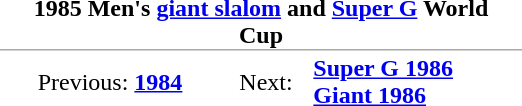<table style="margin: 0 0 1em 1em; float:right; text-align:center; width: 22em;" class="toccolours">
<tr>
<td colspan="3" style="padding:0 1em;border-bottom:1px #aaa solid;"><strong>1985 Men's <a href='#'>giant slalom</a> and <a href='#'>Super G</a> World Cup</strong></td>
</tr>
<tr>
<td rowspan=2>Previous: <strong><a href='#'>1984</a></strong></td>
<td rowspan=2>Next:</td>
<td align="left"><strong><a href='#'>Super G 1986</a></strong><br><strong><a href='#'>Giant 1986</a></strong></td>
</tr>
</table>
